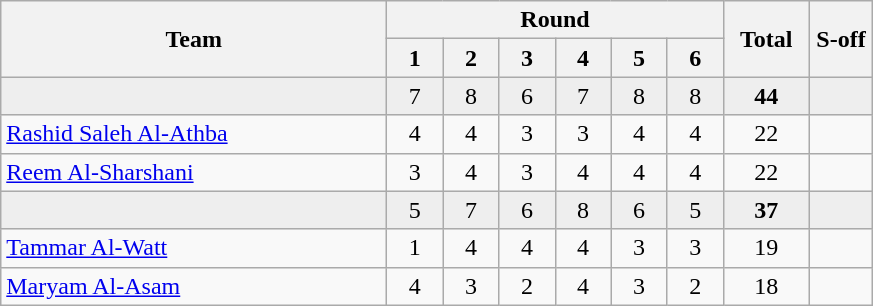<table class="wikitable" style="text-align:center">
<tr>
<th rowspan=2 width=250>Team</th>
<th colspan=6>Round</th>
<th rowspan=2 width=50>Total</th>
<th rowspan=2 width=35>S-off</th>
</tr>
<tr>
<th width=30>1</th>
<th width=30>2</th>
<th width=30>3</th>
<th width=30>4</th>
<th width=30>5</th>
<th width=30>6</th>
</tr>
<tr bgcolor=eeeeee>
<td align=left></td>
<td>7</td>
<td>8</td>
<td>6</td>
<td>7</td>
<td>8</td>
<td>8</td>
<td><strong>44</strong></td>
<td></td>
</tr>
<tr>
<td align=left><a href='#'>Rashid Saleh Al-Athba</a></td>
<td>4</td>
<td>4</td>
<td>3</td>
<td>3</td>
<td>4</td>
<td>4</td>
<td>22</td>
<td></td>
</tr>
<tr>
<td align=left><a href='#'>Reem Al-Sharshani</a></td>
<td>3</td>
<td>4</td>
<td>3</td>
<td>4</td>
<td>4</td>
<td>4</td>
<td>22</td>
<td></td>
</tr>
<tr bgcolor=eeeeee>
<td align=left></td>
<td>5</td>
<td>7</td>
<td>6</td>
<td>8</td>
<td>6</td>
<td>5</td>
<td><strong>37</strong></td>
<td></td>
</tr>
<tr>
<td align=left><a href='#'>Tammar Al-Watt</a></td>
<td>1</td>
<td>4</td>
<td>4</td>
<td>4</td>
<td>3</td>
<td>3</td>
<td>19</td>
<td></td>
</tr>
<tr>
<td align=left><a href='#'>Maryam Al-Asam</a></td>
<td>4</td>
<td>3</td>
<td>2</td>
<td>4</td>
<td>3</td>
<td>2</td>
<td>18</td>
<td></td>
</tr>
</table>
